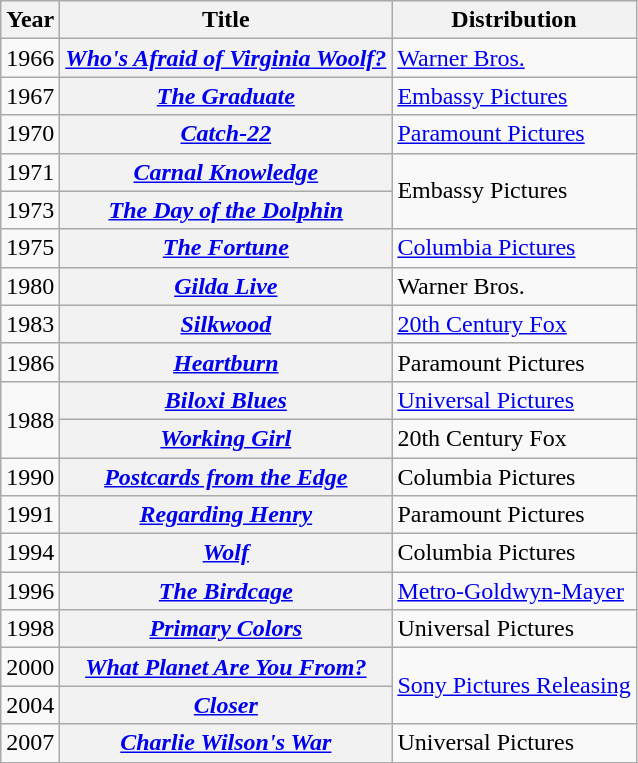<table class="wikitable plainrowheaders">
<tr>
<th scope="col">Year</th>
<th scope="col">Title</th>
<th scope="col">Distribution</th>
</tr>
<tr>
<td>1966</td>
<th scope="row"><em><a href='#'>Who's Afraid of Virginia Woolf?</a></em></th>
<td><a href='#'>Warner Bros.</a></td>
</tr>
<tr>
<td>1967</td>
<th scope="row"><em><a href='#'>The Graduate</a></em></th>
<td><a href='#'>Embassy Pictures</a></td>
</tr>
<tr>
<td>1970</td>
<th scope="row"><em><a href='#'>Catch-22</a></em></th>
<td><a href='#'>Paramount Pictures</a></td>
</tr>
<tr>
<td>1971</td>
<th scope="row"><em><a href='#'>Carnal Knowledge</a></em></th>
<td rowspan=2>Embassy Pictures</td>
</tr>
<tr>
<td>1973</td>
<th scope="row"><em><a href='#'>The Day of the Dolphin</a></em></th>
</tr>
<tr>
<td>1975</td>
<th scope="row"><em><a href='#'>The Fortune</a></em></th>
<td><a href='#'>Columbia Pictures</a></td>
</tr>
<tr>
<td>1980</td>
<th scope="row"><em><a href='#'>Gilda Live</a></em></th>
<td>Warner Bros.</td>
</tr>
<tr>
<td>1983</td>
<th scope="row"><em><a href='#'>Silkwood</a></em></th>
<td><a href='#'>20th Century Fox</a></td>
</tr>
<tr>
<td>1986</td>
<th scope="row"><em><a href='#'>Heartburn</a></em></th>
<td>Paramount Pictures</td>
</tr>
<tr>
<td rowspan=2>1988</td>
<th scope="row"><em><a href='#'>Biloxi Blues</a></em></th>
<td><a href='#'>Universal Pictures</a></td>
</tr>
<tr>
<th scope="row"><em><a href='#'>Working Girl</a></em></th>
<td>20th Century Fox</td>
</tr>
<tr>
<td>1990</td>
<th scope="row"><em><a href='#'>Postcards from the Edge</a></em></th>
<td>Columbia Pictures</td>
</tr>
<tr>
<td>1991</td>
<th scope="row"><em><a href='#'>Regarding Henry</a></em></th>
<td>Paramount Pictures</td>
</tr>
<tr>
<td>1994</td>
<th scope="row"><em><a href='#'>Wolf</a></em></th>
<td>Columbia Pictures</td>
</tr>
<tr>
<td>1996</td>
<th scope="row"><em><a href='#'>The Birdcage</a></em></th>
<td><a href='#'>Metro-Goldwyn-Mayer</a></td>
</tr>
<tr>
<td>1998</td>
<th scope="row"><em><a href='#'>Primary Colors</a></em></th>
<td>Universal Pictures</td>
</tr>
<tr>
<td>2000</td>
<th scope="row"><em><a href='#'>What Planet Are You From?</a></em></th>
<td rowspan=2><a href='#'>Sony Pictures Releasing</a></td>
</tr>
<tr>
<td>2004</td>
<th scope="row"><em><a href='#'>Closer</a></em></th>
</tr>
<tr>
<td>2007</td>
<th scope="row"><em><a href='#'>Charlie Wilson's War</a></em></th>
<td>Universal Pictures</td>
</tr>
<tr>
</tr>
</table>
